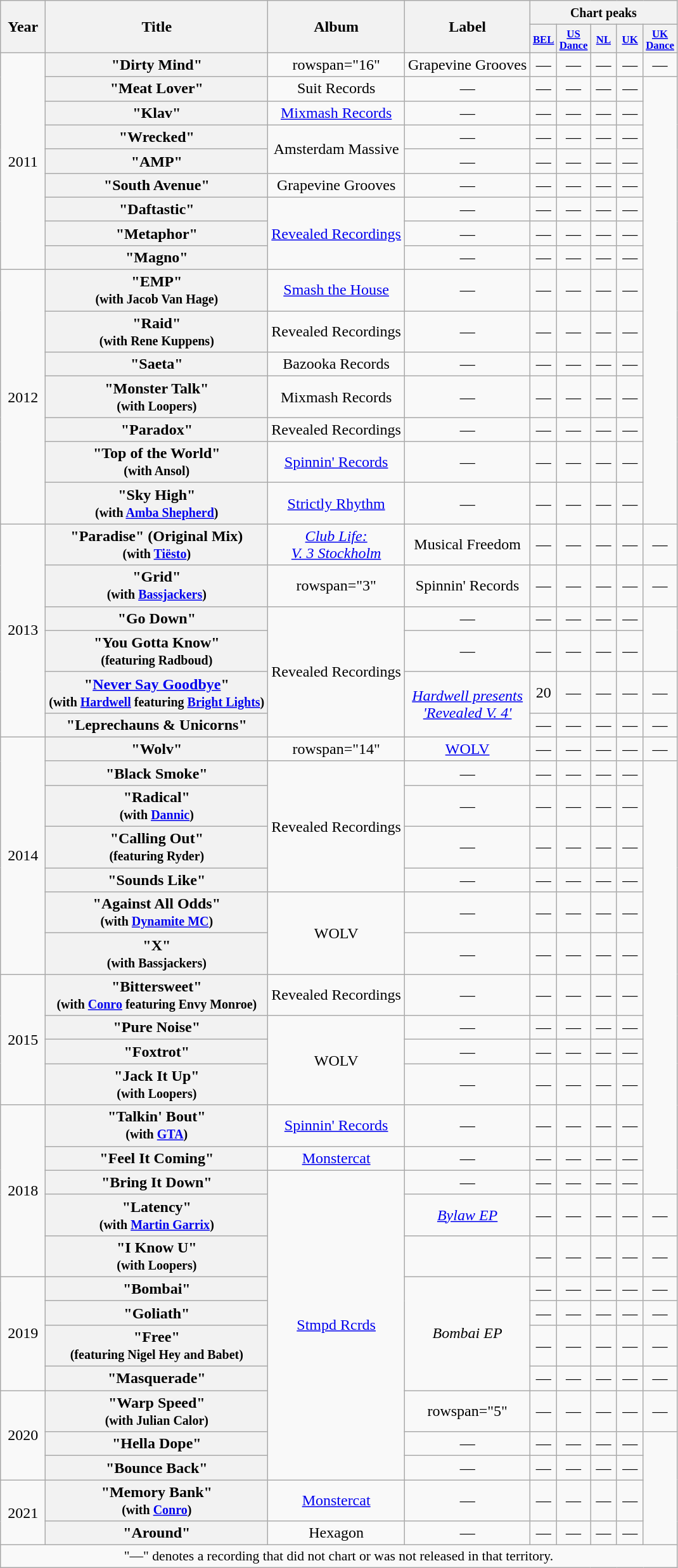<table class="wikitable plainrowheaders" style="text-align:center;">
<tr>
<th scope="col" rowspan="2" style="width:2.5em;">Year</th>
<th scope="col" rowspan="2">Title</th>
<th scope="col" rowspan="2">Album</th>
<th scope="col" rowspan="2">Label</th>
<th scope="col" colspan="5"><small>Chart peaks</small></th>
</tr>
<tr>
<th style="width:2em;font-size:70%;"><a href='#'>BEL</a></th>
<th style="width:2em;font-size:70%;"><a href='#'>US Dance</a><br></th>
<th style="width:2em;font-size:70%;"><a href='#'>NL</a><br></th>
<th style="width:2em;font-size:70%;"><a href='#'>UK</a><br></th>
<th style="width:2em;font-size:70%;"><a href='#'>UK Dance</a><br></th>
</tr>
<tr>
<td rowspan="9">2011</td>
<th scope="row">"Dirty Mind"</th>
<td>rowspan="16" </td>
<td>Grapevine Grooves</td>
<td>—</td>
<td>—</td>
<td>—</td>
<td>—</td>
<td>—</td>
</tr>
<tr>
<th scope="row">"Meat Lover"</th>
<td>Suit Records</td>
<td>—</td>
<td>—</td>
<td>—</td>
<td>—</td>
<td>—</td>
</tr>
<tr>
<th scope="row">"Klav"</th>
<td><a href='#'>Mixmash Records</a></td>
<td>—</td>
<td>—</td>
<td>—</td>
<td>—</td>
<td>—</td>
</tr>
<tr>
<th scope="row">"Wrecked"</th>
<td rowspan="2">Amsterdam Massive</td>
<td>—</td>
<td>—</td>
<td>—</td>
<td>—</td>
<td>—</td>
</tr>
<tr>
<th scope="row">"AMP"</th>
<td>—</td>
<td>—</td>
<td>—</td>
<td>—</td>
<td>—</td>
</tr>
<tr>
<th scope="row">"South Avenue"</th>
<td>Grapevine Grooves</td>
<td>—</td>
<td>—</td>
<td>—</td>
<td>—</td>
<td>—</td>
</tr>
<tr>
<th scope="row">"Daftastic"</th>
<td rowspan="3"><a href='#'>Revealed Recordings</a></td>
<td>—</td>
<td>—</td>
<td>—</td>
<td>—</td>
<td>—</td>
</tr>
<tr>
<th scope="row">"Metaphor"</th>
<td>—</td>
<td>—</td>
<td>—</td>
<td>—</td>
<td>—</td>
</tr>
<tr>
<th scope="row">"Magno"</th>
<td>—</td>
<td>—</td>
<td>—</td>
<td>—</td>
<td>—</td>
</tr>
<tr>
<td rowspan="7">2012</td>
<th scope="row">"EMP" <br><small>(with Jacob Van Hage)</small></th>
<td><a href='#'>Smash the House</a></td>
<td>—</td>
<td>—</td>
<td>—</td>
<td>—</td>
<td>—</td>
</tr>
<tr>
<th scope="row">"Raid" <br><small>(with Rene Kuppens)</small></th>
<td>Revealed Recordings</td>
<td>—</td>
<td>—</td>
<td>—</td>
<td>—</td>
<td>—</td>
</tr>
<tr>
<th scope="row">"Saeta"</th>
<td>Bazooka Records</td>
<td>—</td>
<td>—</td>
<td>—</td>
<td>—</td>
<td>—</td>
</tr>
<tr>
<th scope="row">"Monster Talk" <br><small>(with Loopers)</small></th>
<td>Mixmash Records</td>
<td>—</td>
<td>—</td>
<td>—</td>
<td>—</td>
<td>—</td>
</tr>
<tr>
<th scope="row">"Paradox"</th>
<td>Revealed Recordings</td>
<td>—</td>
<td>—</td>
<td>—</td>
<td>—</td>
<td>—</td>
</tr>
<tr>
<th scope="row">"Top of the World" <br><small>(with Ansol)</small></th>
<td><a href='#'>Spinnin' Records</a></td>
<td>—</td>
<td>—</td>
<td>—</td>
<td>—</td>
<td>—</td>
</tr>
<tr>
<th scope="row">"Sky High" <br><small>(with <a href='#'>Amba Shepherd</a>)</small></th>
<td><a href='#'>Strictly Rhythm</a></td>
<td>—</td>
<td>—</td>
<td>—</td>
<td>—</td>
<td>—</td>
</tr>
<tr>
<td rowspan="6">2013</td>
<th scope="row">"Paradise" (Original Mix)<br><small>(with <a href='#'>Tiësto</a>)</small></th>
<td><em><a href='#'>Club Life:<br>V. 3 Stockholm</a></em></td>
<td>Musical Freedom</td>
<td>—</td>
<td>—</td>
<td>—</td>
<td>—</td>
<td>—</td>
</tr>
<tr>
<th scope="row">"Grid" <br><small>(with <a href='#'>Bassjackers</a>)</small></th>
<td>rowspan="3" </td>
<td>Spinnin' Records</td>
<td>—</td>
<td>—</td>
<td>—</td>
<td>—</td>
<td>—</td>
</tr>
<tr>
<th scope="row">"Go Down"</th>
<td rowspan="4">Revealed Recordings</td>
<td>—</td>
<td>—</td>
<td>—</td>
<td>—</td>
<td>—</td>
</tr>
<tr>
<th scope="row">"You Gotta Know"<br><small>(featuring Radboud)</small></th>
<td>—</td>
<td>—</td>
<td>—</td>
<td>—</td>
<td>—</td>
</tr>
<tr>
<th scope="row">"<a href='#'>Never Say Goodbye</a>"<br><small>(with <a href='#'>Hardwell</a> featuring <a href='#'>Bright Lights</a>)</small></th>
<td rowspan="2"><em><a href='#'>Hardwell presents<br>'Revealed V. 4'</a></em></td>
<td>20</td>
<td>—</td>
<td>—</td>
<td>—</td>
<td>—</td>
</tr>
<tr>
<th scope="row">"Leprechauns & Unicorns"</th>
<td>—</td>
<td>—</td>
<td>—</td>
<td>—</td>
<td>—</td>
</tr>
<tr>
<td rowspan="7">2014</td>
<th scope="row">"Wolv"</th>
<td>rowspan="14" </td>
<td><a href='#'>WOLV</a></td>
<td>—</td>
<td>—</td>
<td>—</td>
<td>—</td>
<td>—</td>
</tr>
<tr>
<th scope="row">"Black Smoke"</th>
<td rowspan="4">Revealed Recordings</td>
<td>—</td>
<td>—</td>
<td>—</td>
<td>—</td>
<td>—</td>
</tr>
<tr>
<th scope="row">"Radical" <br><small>(with <a href='#'>Dannic</a>)</small></th>
<td>—</td>
<td>—</td>
<td>—</td>
<td>—</td>
<td>—</td>
</tr>
<tr>
<th scope="row">"Calling Out" <br><small>(featuring Ryder)</small></th>
<td>—</td>
<td>—</td>
<td>—</td>
<td>—</td>
<td>—</td>
</tr>
<tr>
<th scope="row">"Sounds Like"</th>
<td>—</td>
<td>—</td>
<td>—</td>
<td>—</td>
<td>—</td>
</tr>
<tr>
<th scope="row">"Against All Odds"<br><small>(with <a href='#'>Dynamite MC</a>)</small></th>
<td rowspan="2">WOLV</td>
<td>—</td>
<td>—</td>
<td>—</td>
<td>—</td>
<td>—</td>
</tr>
<tr>
<th scope="row">"X" <br><small>(with Bassjackers)</small></th>
<td>—</td>
<td>—</td>
<td>—</td>
<td>—</td>
<td>—</td>
</tr>
<tr>
<td rowspan="4">2015</td>
<th scope="row">"Bittersweet"<br><small>(with <a href='#'>Conro</a> featuring Envy Monroe)</small></th>
<td>Revealed Recordings</td>
<td>—</td>
<td>—</td>
<td>—</td>
<td>—</td>
<td>—</td>
</tr>
<tr>
<th scope="row">"Pure Noise"</th>
<td rowspan="3">WOLV</td>
<td>—</td>
<td>—</td>
<td>—</td>
<td>—</td>
<td>—</td>
</tr>
<tr>
<th scope="row">"Foxtrot"</th>
<td>—</td>
<td>—</td>
<td>—</td>
<td>—</td>
<td>—</td>
</tr>
<tr>
<th scope="row">"Jack It Up" <br><small>(with Loopers)</small></th>
<td>—</td>
<td>—</td>
<td>—</td>
<td>—</td>
<td>—</td>
</tr>
<tr>
<td rowspan="5">2018</td>
<th scope="row">"Talkin' Bout" <br><small>(with <a href='#'>GTA</a>)</small></th>
<td><a href='#'>Spinnin' Records</a></td>
<td>—</td>
<td>—</td>
<td>—</td>
<td>—</td>
<td>—</td>
</tr>
<tr>
<th scope="row">"Feel It Coming"</th>
<td><a href='#'>Monstercat</a></td>
<td>—</td>
<td>—</td>
<td>—</td>
<td>—</td>
<td>—</td>
</tr>
<tr>
<th scope="row">"Bring It Down"</th>
<td rowspan="10"><a href='#'>Stmpd Rcrds</a></td>
<td>—</td>
<td>—</td>
<td>—</td>
<td>—</td>
<td>—</td>
</tr>
<tr>
<th scope="row">"Latency"<br><small>(with <a href='#'>Martin Garrix</a>)</small></th>
<td><em><a href='#'>Bylaw EP</a></em></td>
<td>—</td>
<td>—</td>
<td>—</td>
<td>—</td>
<td>—</td>
</tr>
<tr>
<th scope="row">"I Know U" <br><small>(with Loopers)</small></th>
<td></td>
<td>—</td>
<td>—</td>
<td>—</td>
<td>—</td>
<td>—</td>
</tr>
<tr>
<td rowspan="4">2019</td>
<th scope="row">"Bombai"</th>
<td rowspan="4"><em>Bombai EP</em></td>
<td>—</td>
<td>—</td>
<td>—</td>
<td>—</td>
<td>—</td>
</tr>
<tr>
<th scope="row">"Goliath"</th>
<td>—</td>
<td>—</td>
<td>—</td>
<td>—</td>
<td>—</td>
</tr>
<tr>
<th scope="row">"Free" <br><small>(featuring Nigel Hey and Babet)</small></th>
<td>—</td>
<td>—</td>
<td>—</td>
<td>—</td>
<td>—</td>
</tr>
<tr>
<th scope="row">"Masquerade"</th>
<td>—</td>
<td>—</td>
<td>—</td>
<td>—</td>
<td>—</td>
</tr>
<tr>
<td rowspan="3">2020</td>
<th scope="row">"Warp Speed" <br><small>(with Julian Calor)</small></th>
<td>rowspan="5" </td>
<td>—</td>
<td>—</td>
<td>—</td>
<td>—</td>
<td>—</td>
</tr>
<tr>
<th scope="row">"Hella Dope"</th>
<td>—</td>
<td>—</td>
<td>—</td>
<td>—</td>
<td>—</td>
</tr>
<tr>
<th scope="row">"Bounce Back"</th>
<td>—</td>
<td>—</td>
<td>—</td>
<td>—</td>
<td>—</td>
</tr>
<tr>
<td rowspan="2">2021</td>
<th scope="row">"Memory Bank" <br><small>(with <a href='#'>Conro</a>)</small></th>
<td><a href='#'>Monstercat</a></td>
<td>—</td>
<td>—</td>
<td>—</td>
<td>—</td>
<td>—</td>
</tr>
<tr>
<th scope="row">"Around"</th>
<td>Hexagon</td>
<td>—</td>
<td>—</td>
<td>—</td>
<td>—</td>
<td>—</td>
</tr>
<tr>
<td colspan="9" style="font-size:90%">"—" denotes a recording that did not chart or was not released in that territory.</td>
</tr>
</table>
